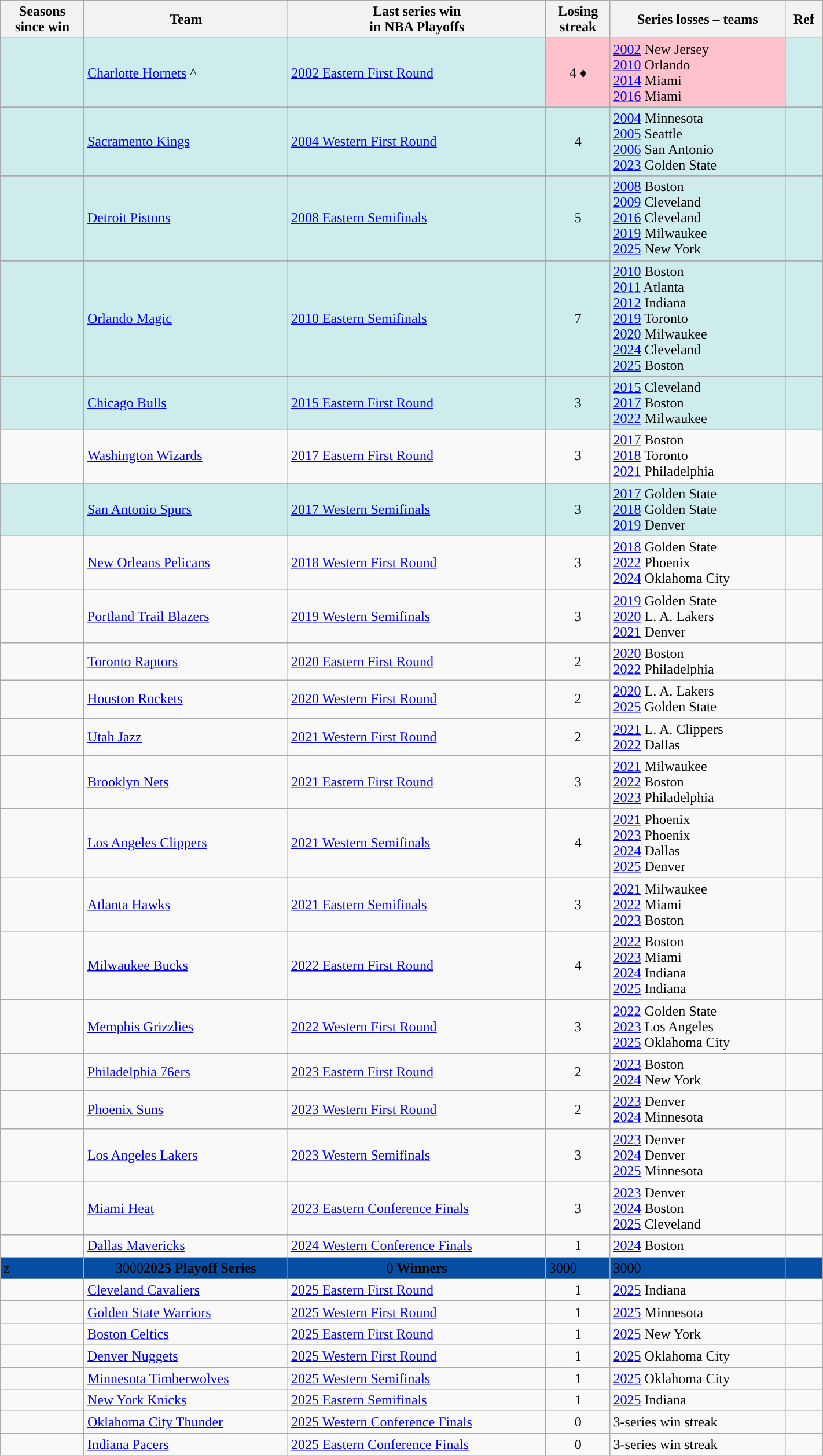<table class="wikitable sortable" width="75%">
<tr>
<th data-sort-type="number">Seasons<br>since win</th>
<th>Team</th>
<th>Last series win<br>in NBA Playoffs</th>
<th data-sort-type="number">Losing<br>streak</th>
<th>Series losses – teams</th>
<th class="unsortable">Ref</th>
</tr>
<tr bgcolor="#CFECEC">
<td align="center"></td>
<td><a href='#'>Charlotte Hornets</a> ^</td>
<td><a href='#'>2002 Eastern First Round</a></td>
<td bgcolor="#FFC1CC" align=center>4 ♦</td>
<td bgcolor="#FFC1CC"><a href='#'>2002</a> New Jersey<br><a href='#'>2010</a> Orlando<br><a href='#'>2014</a> Miami<br><a href='#'>2016</a> Miami</td>
<td></td>
</tr>
<tr>
</tr>
<tr bgcolor="#CFECEC">
<td align="center"></td>
<td><a href='#'>Sacramento Kings</a></td>
<td><a href='#'>2004 Western First Round</a></td>
<td align=center>4</td>
<td align=left><a href='#'>2004</a> Minnesota<br><a href='#'>2005</a> Seattle<br><a href='#'>2006</a> San Antonio<br> <a href='#'>2023</a> Golden State</td>
<td></td>
</tr>
<tr>
</tr>
<tr bgcolor="#CFECEC">
<td align="center"></td>
<td><a href='#'>Detroit Pistons</a></td>
<td><a href='#'>2008 Eastern Semifinals</a></td>
<td align=center>5</td>
<td align=left><a href='#'>2008</a> Boston<br><a href='#'>2009</a> Cleveland<br><a href='#'>2016</a> Cleveland<br><a href='#'>2019</a> Milwaukee<br><a href='#'>2025</a> New York</td>
<td></td>
</tr>
<tr>
</tr>
<tr bgcolor="#CFECEC">
<td align="center"></td>
<td><a href='#'>Orlando Magic</a></td>
<td><a href='#'>2010 Eastern Semifinals</a></td>
<td align=center>7</td>
<td align=left><a href='#'>2010</a> Boston<br><a href='#'>2011</a> Atlanta<br><a href='#'>2012</a> Indiana<br><a href='#'>2019</a> Toronto<br> <a href='#'>2020</a> Milwaukee<br> <a href='#'>2024</a> Cleveland<br><a href='#'>2025</a> Boston</td>
<td></td>
</tr>
<tr>
</tr>
<tr bgcolor="#CFECEC">
<td align="center"></td>
<td><a href='#'>Chicago Bulls</a></td>
<td><a href='#'>2015 Eastern First Round</a></td>
<td align=center>3</td>
<td align=left><a href='#'>2015</a> Cleveland<br><a href='#'>2017</a> Boston<br><a href='#'>2022</a> Milwaukee</td>
<td></td>
</tr>
<tr>
<td align="center"></td>
<td><a href='#'>Washington Wizards</a></td>
<td><a href='#'>2017 Eastern First Round</a></td>
<td align=center>3</td>
<td align=left><a href='#'>2017</a> Boston<br><a href='#'>2018</a> Toronto<br><a href='#'>2021</a> Philadelphia</td>
<td></td>
</tr>
<tr>
</tr>
<tr bgcolor="#CFECEC">
<td align="center"></td>
<td><a href='#'>San Antonio Spurs</a></td>
<td><a href='#'>2017 Western Semifinals</a></td>
<td align=center>3</td>
<td align=left><a href='#'>2017</a> Golden State<br><a href='#'>2018</a> Golden State<br><a href='#'>2019</a> Denver</td>
<td></td>
</tr>
<tr>
<td align="center"></td>
<td><a href='#'>New Orleans Pelicans</a></td>
<td><a href='#'>2018 Western First Round</a></td>
<td align="center">3</td>
<td align="left"><a href='#'>2018</a> Golden State<br><a href='#'>2022</a> Phoenix<br><a href='#'>2024</a> Oklahoma City</td>
<td></td>
</tr>
<tr>
<td align="center"></td>
<td><a href='#'>Portland Trail Blazers</a></td>
<td><a href='#'>2019 Western Semifinals</a></td>
<td align="center">3</td>
<td align="left"><a href='#'>2019</a> Golden State<br><a href='#'>2020</a> L. A. Lakers<br><a href='#'>2021</a> Denver</td>
<td></td>
</tr>
<tr>
<td align="center"></td>
<td><a href='#'>Toronto Raptors</a></td>
<td><a href='#'>2020 Eastern First Round</a></td>
<td align="center">2</td>
<td align="left"><a href='#'>2020</a> Boston<br><a href='#'>2022</a> Philadelphia</td>
<td></td>
</tr>
<tr>
<td align="center"></td>
<td><a href='#'>Houston Rockets</a></td>
<td><a href='#'>2020 Western First Round</a></td>
<td align="center">2</td>
<td align="left"><a href='#'>2020</a> L. A. Lakers<br><a href='#'>2025</a> Golden State</td>
<td></td>
</tr>
<tr>
<td align="center"></td>
<td><a href='#'>Utah Jazz</a></td>
<td><a href='#'>2021 Western First Round</a></td>
<td align="center">2</td>
<td align="left"><a href='#'>2021</a> L. A. Clippers<br><a href='#'>2022</a> Dallas</td>
<td></td>
</tr>
<tr>
<td align="center"></td>
<td><a href='#'>Brooklyn Nets</a></td>
<td><a href='#'>2021 Eastern First Round</a></td>
<td align="center">3</td>
<td align="left"><a href='#'>2021</a> Milwaukee<br><a href='#'>2022</a> Boston<br><a href='#'>2023</a> Philadelphia</td>
<td></td>
</tr>
<tr>
<td align="center"></td>
<td><a href='#'>Los Angeles Clippers</a></td>
<td><a href='#'>2021 Western Semifinals</a></td>
<td align="center">4</td>
<td align="left"><a href='#'>2021</a> Phoenix<br><a href='#'>2023</a> Phoenix<br><a href='#'>2024</a> Dallas<br><a href='#'>2025</a> Denver</td>
<td></td>
</tr>
<tr>
<td align="center"></td>
<td><a href='#'>Atlanta Hawks</a></td>
<td><a href='#'>2021 Eastern Semifinals</a></td>
<td align="center">3</td>
<td align="left"><a href='#'>2021</a> Milwaukee<br><a href='#'>2022</a> Miami<br><a href='#'>2023</a> Boston</td>
<td></td>
</tr>
<tr>
<td align="center"></td>
<td><a href='#'>Milwaukee Bucks</a></td>
<td><a href='#'>2022 Eastern First Round</a></td>
<td align="center">4</td>
<td align="left"><a href='#'>2022</a> Boston<br><a href='#'>2023</a> Miami<br><a href='#'>2024</a> Indiana<br><a href='#'>2025</a> Indiana</td>
<td></td>
</tr>
<tr>
<td align="center"></td>
<td><a href='#'>Memphis Grizzlies</a></td>
<td><a href='#'>2022 Western First Round</a></td>
<td align="center">3</td>
<td align="left"><a href='#'>2022</a> Golden State<br><a href='#'>2023</a> Los Angeles<br><a href='#'>2025</a> Oklahoma City</td>
<td></td>
</tr>
<tr>
<td align="center"></td>
<td><a href='#'>Philadelphia 76ers</a></td>
<td><a href='#'>2023 Eastern First Round</a></td>
<td align="center">2</td>
<td align="left"><a href='#'>2023</a> Boston<br><a href='#'>2024</a> New York</td>
<td></td>
</tr>
<tr>
<td align="center"></td>
<td><a href='#'>Phoenix Suns</a></td>
<td><a href='#'>2023 Western First Round</a></td>
<td align="center">2</td>
<td align="left"><a href='#'>2023</a> Denver<br><a href='#'>2024</a> Minnesota</td>
<td></td>
</tr>
<tr>
<td align="center"></td>
<td><a href='#'>Los Angeles Lakers</a></td>
<td><a href='#'>2023 Western Semifinals</a></td>
<td align="center">3</td>
<td align="left"><a href='#'>2023</a> Denver<br><a href='#'>2024</a> Denver<br><a href='#'>2025</a> Minnesota</td>
<td></td>
</tr>
<tr>
<td align="center"></td>
<td><a href='#'>Miami Heat</a></td>
<td><a href='#'>2023 Eastern Conference Finals</a></td>
<td align="center">3</td>
<td align="left"><a href='#'>2023</a> Denver<br><a href='#'>2024</a> Boston<br><a href='#'>2025</a> Cleveland</td>
<td></td>
</tr>
<tr>
<td align="center"></td>
<td><a href='#'>Dallas Mavericks</a></td>
<td><a href='#'>2024 Western Conference Finals</a></td>
<td align="center">1</td>
<td align="left"><a href='#'>2024</a> Boston</td>
<td></td>
</tr>
<tr>
</tr>
<tr bgcolor="#054ea4">
<td><span>z</span></td>
<td align=center><span>3000</span><span><strong>2025 Playoff Series</strong></span></td>
<td align=center><span>0</span><span><strong> Winners</strong></span></td>
<td><span>3000</span></td>
<td><span>3000</span></td>
<td></td>
</tr>
<tr>
<td align="center"></td>
<td><a href='#'>Cleveland Cavaliers</a></td>
<td><a href='#'>2025 Eastern First Round</a></td>
<td align="center">1</td>
<td align="left"><a href='#'>2025</a> Indiana</td>
<td></td>
</tr>
<tr>
<td align="center"></td>
<td><a href='#'>Golden State Warriors</a></td>
<td><a href='#'>2025 Western First Round</a></td>
<td align="center">1</td>
<td align="left"><a href='#'>2025</a> Minnesota</td>
<td></td>
</tr>
<tr>
<td align="center"></td>
<td><a href='#'>Boston Celtics</a></td>
<td><a href='#'>2025 Eastern First Round</a></td>
<td align="center">1</td>
<td align="left"><a href='#'>2025</a> New York</td>
<td></td>
</tr>
<tr>
<td align="center"></td>
<td><a href='#'>Denver Nuggets</a></td>
<td><a href='#'>2025 Western First Round</a></td>
<td align=center>1</td>
<td align=left><a href='#'>2025</a> Oklahoma City</td>
<td></td>
</tr>
<tr>
<td align="center"></td>
<td><a href='#'>Minnesota Timberwolves</a></td>
<td><a href='#'>2025 Western Semifinals</a></td>
<td align=center>1</td>
<td align=left><a href='#'>2025</a> Oklahoma City</td>
<td></td>
</tr>
<tr>
<td align="center"></td>
<td><a href='#'>New York Knicks</a></td>
<td><a href='#'>2025 Eastern Semifinals</a></td>
<td align="center">1</td>
<td align="left"><a href='#'>2025</a> Indiana</td>
<td></td>
</tr>
<tr>
<td align="center"></td>
<td><a href='#'>Oklahoma City Thunder</a></td>
<td><a href='#'>2025 Western Conference Finals</a></td>
<td align="center">0</td>
<td align="left">3-series win streak</td>
<td></td>
</tr>
<tr>
<td align="center"></td>
<td><a href='#'>Indiana Pacers</a></td>
<td><a href='#'>2025 Eastern Conference Finals</a></td>
<td align="center">0</td>
<td align="left">3-series win streak</td>
<td></td>
</tr>
</table>
